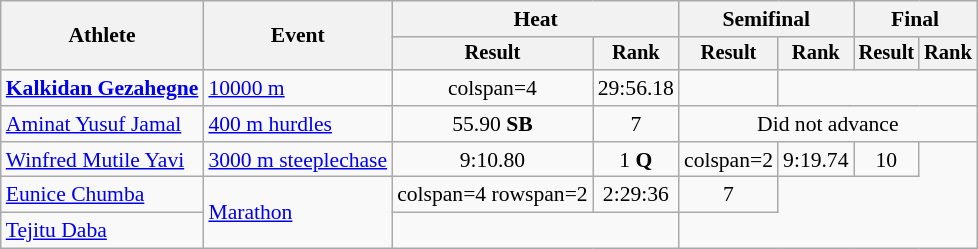<table class="wikitable" style="font-size:90%">
<tr>
<th rowspan="2">Athlete</th>
<th rowspan="2">Event</th>
<th colspan="2">Heat</th>
<th colspan="2">Semifinal</th>
<th colspan="2">Final</th>
</tr>
<tr style="font-size:95%">
<th>Result</th>
<th>Rank</th>
<th>Result</th>
<th>Rank</th>
<th>Result</th>
<th>Rank</th>
</tr>
<tr align=center>
<td align=left><strong><a href='#'>Kalkidan Gezahegne</a></strong></td>
<td align=left><a href='#'>10000 m</a></td>
<td>colspan=4 </td>
<td>29:56.18</td>
<td></td>
</tr>
<tr align=center>
<td align=left><a href='#'>Aminat Yusuf Jamal</a></td>
<td align=left><a href='#'>400 m hurdles</a></td>
<td>55.90 <strong>SB</strong></td>
<td>7</td>
<td colspan="4">Did not advance</td>
</tr>
<tr align=center>
<td align=left><a href='#'>Winfred Mutile Yavi</a></td>
<td align=left><a href='#'>3000 m steeplechase</a></td>
<td>9:10.80</td>
<td>1 <strong>Q</strong></td>
<td>colspan=2 </td>
<td>9:19.74</td>
<td>10</td>
</tr>
<tr align=center>
<td align=left><a href='#'>Eunice Chumba</a></td>
<td align=left rowspan=2><a href='#'>Marathon</a></td>
<td>colspan=4 rowspan=2 </td>
<td>2:29:36</td>
<td>7</td>
</tr>
<tr align=center>
<td align=left><a href='#'>Tejitu Daba</a></td>
<td colspan=2></td>
</tr>
</table>
